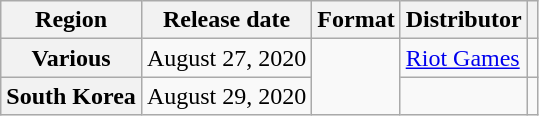<table class="wikitable plainrowheaders">
<tr>
<th>Region</th>
<th>Release date</th>
<th>Format</th>
<th>Distributor</th>
<th></th>
</tr>
<tr>
<th scope="row">Various</th>
<td>August 27, 2020</td>
<td rowspan="2"></td>
<td><a href='#'>Riot Games</a></td>
<td></td>
</tr>
<tr>
<th scope="row">South Korea</th>
<td>August 29, 2020</td>
<td></td>
<td></td>
</tr>
</table>
